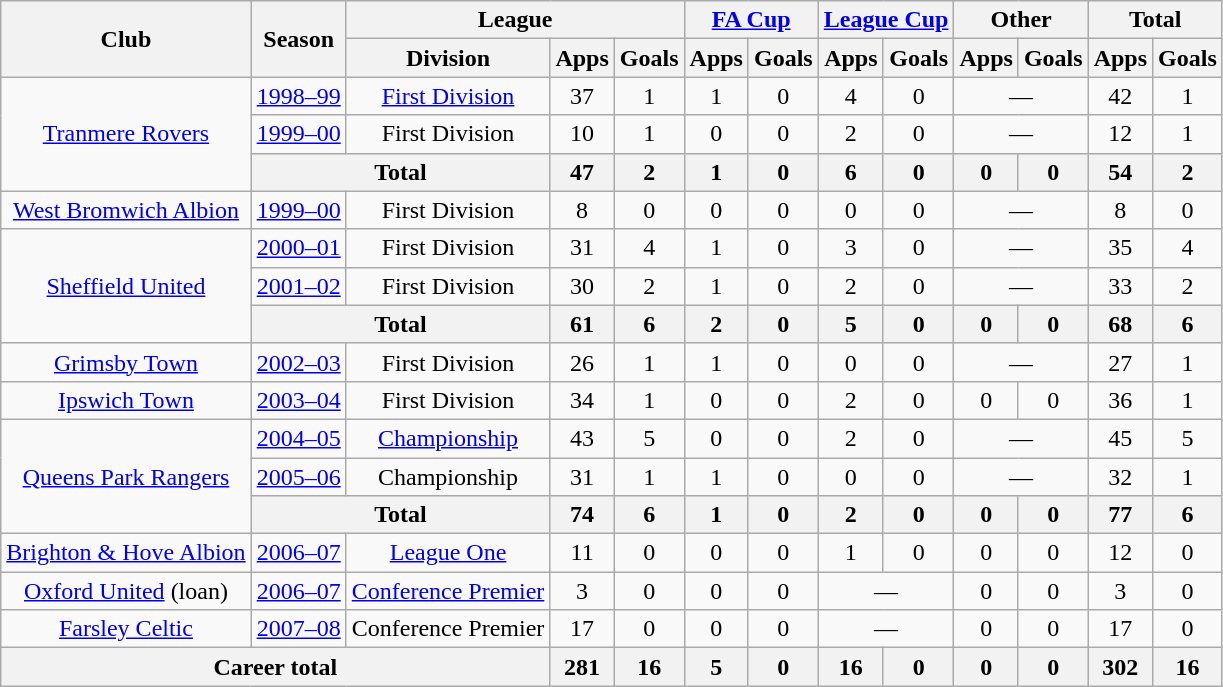<table class=wikitable style="text-align:center;">
<tr>
<th rowspan=2>Club</th>
<th rowspan=2>Season</th>
<th colspan=3>League</th>
<th colspan=2><a href='#'>FA Cup</a></th>
<th colspan=2><a href='#'>League Cup</a></th>
<th colspan=2>Other</th>
<th colspan=2>Total</th>
</tr>
<tr>
<th>Division</th>
<th>Apps</th>
<th>Goals</th>
<th>Apps</th>
<th>Goals</th>
<th>Apps</th>
<th>Goals</th>
<th>Apps</th>
<th>Goals</th>
<th>Apps</th>
<th>Goals</th>
</tr>
<tr>
<td rowspan=3><a href='#'>Tranmere Rovers</a></td>
<td><a href='#'>1998–99</a></td>
<td><a href='#'>First Division</a></td>
<td>37</td>
<td>1</td>
<td>1</td>
<td>0</td>
<td>4</td>
<td>0</td>
<td colspan="2">—</td>
<td>42</td>
<td>1</td>
</tr>
<tr>
<td><a href='#'>1999–00</a></td>
<td>First Division</td>
<td>10</td>
<td>1</td>
<td>0</td>
<td>0</td>
<td>2</td>
<td>0</td>
<td colspan="2">—</td>
<td>12</td>
<td>1</td>
</tr>
<tr>
<th colspan="2">Total</th>
<th>47</th>
<th>2</th>
<th>1</th>
<th>0</th>
<th>6</th>
<th>0</th>
<th>0</th>
<th>0</th>
<th>54</th>
<th>2</th>
</tr>
<tr>
<td><a href='#'>West Bromwich Albion</a></td>
<td><a href='#'>1999–00</a></td>
<td>First Division</td>
<td>8</td>
<td>0</td>
<td>0</td>
<td>0</td>
<td>0</td>
<td>0</td>
<td colspan="2">—</td>
<td>8</td>
<td>0</td>
</tr>
<tr>
<td rowspan=3><a href='#'>Sheffield United</a></td>
<td><a href='#'>2000–01</a></td>
<td>First Division</td>
<td>31</td>
<td>4</td>
<td>1</td>
<td>0</td>
<td>3</td>
<td>0</td>
<td colspan="2">—</td>
<td>35</td>
<td>4</td>
</tr>
<tr>
<td><a href='#'>2001–02</a></td>
<td>First Division</td>
<td>30</td>
<td>2</td>
<td>1</td>
<td>0</td>
<td>2</td>
<td>0</td>
<td colspan="2">—</td>
<td>33</td>
<td>2</td>
</tr>
<tr>
<th colspan="2">Total</th>
<th>61</th>
<th>6</th>
<th>2</th>
<th>0</th>
<th>5</th>
<th>0</th>
<th>0</th>
<th>0</th>
<th>68</th>
<th>6</th>
</tr>
<tr>
<td><a href='#'>Grimsby Town</a></td>
<td><a href='#'>2002–03</a></td>
<td>First Division</td>
<td>26</td>
<td>1</td>
<td>1</td>
<td>0</td>
<td>0</td>
<td>0</td>
<td colspan="2">—</td>
<td>27</td>
<td>1</td>
</tr>
<tr>
<td><a href='#'>Ipswich Town</a></td>
<td><a href='#'>2003–04</a></td>
<td>First Division</td>
<td>34</td>
<td>1</td>
<td>0</td>
<td>0</td>
<td>2</td>
<td>0</td>
<td>0</td>
<td>0</td>
<td>36</td>
<td>1</td>
</tr>
<tr>
<td rowspan=3><a href='#'>Queens Park Rangers</a></td>
<td><a href='#'>2004–05</a></td>
<td><a href='#'>Championship</a></td>
<td>43</td>
<td>5</td>
<td>0</td>
<td>0</td>
<td>2</td>
<td>0</td>
<td colspan="2">—</td>
<td>45</td>
<td>5</td>
</tr>
<tr>
<td><a href='#'>2005–06</a></td>
<td>Championship</td>
<td>31</td>
<td>1</td>
<td>1</td>
<td>0</td>
<td>0</td>
<td>0</td>
<td colspan="2">—</td>
<td>32</td>
<td>1</td>
</tr>
<tr>
<th colspan="2">Total</th>
<th>74</th>
<th>6</th>
<th>1</th>
<th>0</th>
<th>2</th>
<th>0</th>
<th>0</th>
<th>0</th>
<th>77</th>
<th>6</th>
</tr>
<tr>
<td><a href='#'>Brighton & Hove Albion</a></td>
<td><a href='#'>2006–07</a></td>
<td><a href='#'>League One</a></td>
<td>11</td>
<td>0</td>
<td>0</td>
<td>0</td>
<td>1</td>
<td>0</td>
<td>0</td>
<td>0</td>
<td>12</td>
<td>0</td>
</tr>
<tr>
<td><a href='#'>Oxford United</a> (loan)</td>
<td><a href='#'>2006–07</a></td>
<td><a href='#'>Conference Premier</a></td>
<td>3</td>
<td>0</td>
<td>0</td>
<td>0</td>
<td colspan="2">—</td>
<td>0</td>
<td>0</td>
<td>3</td>
<td>0</td>
</tr>
<tr>
<td><a href='#'>Farsley Celtic</a></td>
<td><a href='#'>2007–08</a></td>
<td>Conference Premier</td>
<td>17</td>
<td>0</td>
<td>0</td>
<td>0</td>
<td colspan="2">—</td>
<td>0</td>
<td>0</td>
<td>17</td>
<td>0</td>
</tr>
<tr>
<th colspan=3>Career total</th>
<th>281</th>
<th>16</th>
<th>5</th>
<th>0</th>
<th>16</th>
<th>0</th>
<th>0</th>
<th>0</th>
<th>302</th>
<th>16</th>
</tr>
</table>
